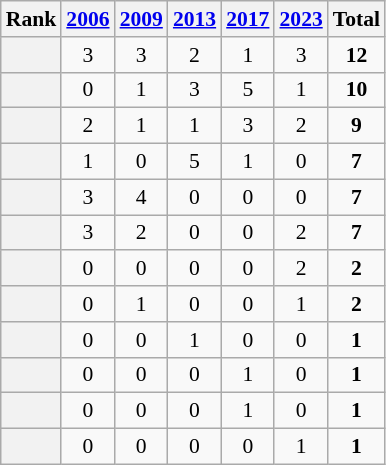<table class="wikitable plainrowheaders" style="font-size:90%; text-align:center">
<tr>
<th scope="col">Rank</th>
<th scope="col"><a href='#'>2006</a></th>
<th scope="col"><a href='#'>2009</a></th>
<th scope="col"><a href='#'>2013</a></th>
<th scope="col"><a href='#'>2017</a></th>
<th scope="col"><a href='#'>2023</a></th>
<th scope="col">Total</th>
</tr>
<tr>
<th scope="row"></th>
<td>3</td>
<td>3</td>
<td>2</td>
<td>1</td>
<td>3</td>
<td><strong>12</strong></td>
</tr>
<tr>
<th scope="row"></th>
<td>0</td>
<td>1</td>
<td>3</td>
<td>5</td>
<td>1</td>
<td><strong>10</strong></td>
</tr>
<tr>
<th scope="row"></th>
<td>2</td>
<td>1</td>
<td>1</td>
<td>3</td>
<td>2</td>
<td><strong>9</strong></td>
</tr>
<tr>
<th scope="row"></th>
<td>1</td>
<td>0</td>
<td>5</td>
<td>1</td>
<td>0</td>
<td><strong>7</strong></td>
</tr>
<tr>
<th scope="row"></th>
<td>3</td>
<td>4</td>
<td>0</td>
<td>0</td>
<td>0</td>
<td><strong>7</strong></td>
</tr>
<tr>
<th scope="row"></th>
<td>3</td>
<td>2</td>
<td>0</td>
<td>0</td>
<td>2</td>
<td><strong>7</strong></td>
</tr>
<tr>
<th scope="row"></th>
<td>0</td>
<td>0</td>
<td>0</td>
<td>0</td>
<td>2</td>
<td><strong>2</strong></td>
</tr>
<tr>
<th scope="row"></th>
<td>0</td>
<td>1</td>
<td>0</td>
<td>0</td>
<td>1</td>
<td><strong>2</strong></td>
</tr>
<tr>
<th scope="row"></th>
<td>0</td>
<td>0</td>
<td>1</td>
<td>0</td>
<td>0</td>
<td><strong>1</strong></td>
</tr>
<tr>
<th scope="row"></th>
<td>0</td>
<td>0</td>
<td>0</td>
<td>1</td>
<td>0</td>
<td><strong>1</strong></td>
</tr>
<tr>
<th scope="row"></th>
<td>0</td>
<td>0</td>
<td>0</td>
<td>1</td>
<td>0</td>
<td><strong>1</strong></td>
</tr>
<tr>
<th scope="row"></th>
<td>0</td>
<td>0</td>
<td>0</td>
<td>0</td>
<td>1</td>
<td><strong>1</strong></td>
</tr>
</table>
